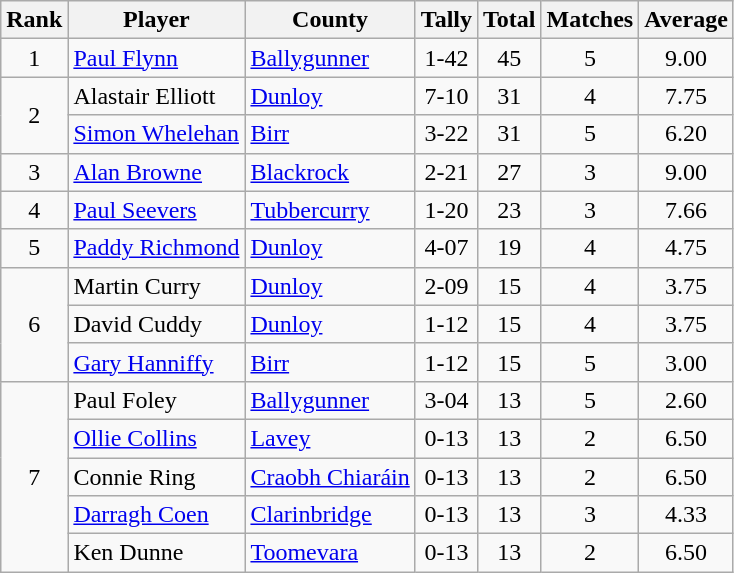<table class="wikitable">
<tr>
<th>Rank</th>
<th>Player</th>
<th>County</th>
<th>Tally</th>
<th>Total</th>
<th>Matches</th>
<th>Average</th>
</tr>
<tr>
<td rowspan=1 align=center>1</td>
<td><a href='#'>Paul Flynn</a></td>
<td><a href='#'>Ballygunner</a></td>
<td align=center>1-42</td>
<td align=center>45</td>
<td align=center>5</td>
<td align=center>9.00</td>
</tr>
<tr>
<td rowspan=2 align=center>2</td>
<td>Alastair Elliott</td>
<td><a href='#'>Dunloy</a></td>
<td align=center>7-10</td>
<td align=center>31</td>
<td align=center>4</td>
<td align=center>7.75</td>
</tr>
<tr>
<td><a href='#'>Simon Whelehan</a></td>
<td><a href='#'>Birr</a></td>
<td align=center>3-22</td>
<td align=center>31</td>
<td align=center>5</td>
<td align=center>6.20</td>
</tr>
<tr>
<td rowspan=1 align=center>3</td>
<td><a href='#'>Alan Browne</a></td>
<td><a href='#'>Blackrock</a></td>
<td align=center>2-21</td>
<td align=center>27</td>
<td align=center>3</td>
<td align=center>9.00</td>
</tr>
<tr>
<td rowspan=1 align=center>4</td>
<td><a href='#'>Paul Seevers</a></td>
<td><a href='#'>Tubbercurry</a></td>
<td align=center>1-20</td>
<td align=center>23</td>
<td align=center>3</td>
<td align=center>7.66</td>
</tr>
<tr>
<td rowspan=1 align=center>5</td>
<td><a href='#'>Paddy Richmond</a></td>
<td><a href='#'>Dunloy</a></td>
<td align=center>4-07</td>
<td align=center>19</td>
<td align=center>4</td>
<td align=center>4.75</td>
</tr>
<tr>
<td rowspan=3 align=center>6</td>
<td>Martin Curry</td>
<td><a href='#'>Dunloy</a></td>
<td align=center>2-09</td>
<td align=center>15</td>
<td align=center>4</td>
<td align=center>3.75</td>
</tr>
<tr>
<td>David Cuddy</td>
<td><a href='#'>Dunloy</a></td>
<td align=center>1-12</td>
<td align=center>15</td>
<td align=center>4</td>
<td align=center>3.75</td>
</tr>
<tr>
<td><a href='#'>Gary Hanniffy</a></td>
<td><a href='#'>Birr</a></td>
<td align=center>1-12</td>
<td align=center>15</td>
<td align=center>5</td>
<td align=center>3.00</td>
</tr>
<tr>
<td rowspan=5 align=center>7</td>
<td>Paul Foley</td>
<td><a href='#'>Ballygunner</a></td>
<td align=center>3-04</td>
<td align=center>13</td>
<td align=center>5</td>
<td align=center>2.60</td>
</tr>
<tr>
<td><a href='#'>Ollie Collins</a></td>
<td><a href='#'>Lavey</a></td>
<td align=center>0-13</td>
<td align=center>13</td>
<td align=center>2</td>
<td align=center>6.50</td>
</tr>
<tr>
<td>Connie Ring</td>
<td><a href='#'>Craobh Chiaráin</a></td>
<td align=center>0-13</td>
<td align=center>13</td>
<td align=center>2</td>
<td align=center>6.50</td>
</tr>
<tr>
<td><a href='#'>Darragh Coen</a></td>
<td><a href='#'>Clarinbridge</a></td>
<td align=center>0-13</td>
<td align=center>13</td>
<td align=center>3</td>
<td align=center>4.33</td>
</tr>
<tr>
<td>Ken Dunne</td>
<td><a href='#'>Toomevara</a></td>
<td align=center>0-13</td>
<td align=center>13</td>
<td align=center>2</td>
<td align=center>6.50</td>
</tr>
</table>
